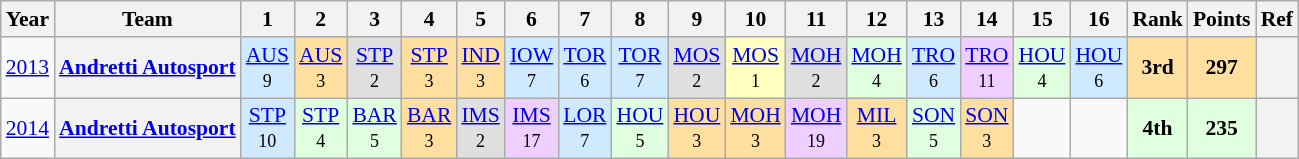<table class="wikitable" style="text-align:center; font-size:90%">
<tr>
<th>Year</th>
<th>Team</th>
<th>1</th>
<th>2</th>
<th>3</th>
<th>4</th>
<th>5</th>
<th>6</th>
<th>7</th>
<th>8</th>
<th>9</th>
<th>10</th>
<th>11</th>
<th>12</th>
<th>13</th>
<th>14</th>
<th>15</th>
<th>16</th>
<th>Rank</th>
<th>Points</th>
<th>Ref</th>
</tr>
<tr>
<td><a href='#'>2013</a></td>
<th><a href='#'>Andretti Autosport</a></th>
<td style="background:#CFEAFF;"><a href='#'>AUS</a><br><small>9</small></td>
<td style="background:#FFDF9F;"><a href='#'>AUS</a><br><small>3</small></td>
<td style="background:#DFDFDF;"><a href='#'>STP</a><br><small>2</small></td>
<td style="background:#FFDF9F;"><a href='#'>STP</a><br><small>3</small></td>
<td style="background:#FFDF9F;"><a href='#'>IND</a><br><small>3</small></td>
<td style="background:#CFEAFF;"><a href='#'>IOW</a><br><small>7</small></td>
<td style="background:#CFEAFF;"><a href='#'>TOR</a><br><small>6</small></td>
<td style="background:#CFEAFF;"><a href='#'>TOR</a><br><small>7</small></td>
<td style="background:#DFDFDF;"><a href='#'>MOS</a><br><small>2</small></td>
<td style="background:#FFFFBF;"><a href='#'>MOS</a><br><small>1</small></td>
<td style="background:#DFDFDF;"><a href='#'>MOH</a><br><small>2</small></td>
<td style="background:#DFFFDF;"><a href='#'>MOH</a><br><small>4</small></td>
<td style="background:#CFEAFF;"><a href='#'>TRO</a><br><small>6</small></td>
<td style="background:#EFCFFF;"><a href='#'>TRO</a><br><small>11</small></td>
<td style="background:#DFFFDF;"><a href='#'>HOU</a><br><small>4</small></td>
<td style="background:#CFEAFF;"><a href='#'>HOU</a><br><small>6</small></td>
<td style="background:#FFDF9F;"><strong>3rd</strong></td>
<td style="background:#FFDF9F;"><strong>297</strong></td>
<th></th>
</tr>
<tr>
<td><a href='#'>2014</a></td>
<th><a href='#'>Andretti Autosport</a></th>
<td style="background:#CFEAFF;"><a href='#'>STP</a><br><small>10</small></td>
<td style="background:#DFFFDF;"><a href='#'>STP</a><br><small>4</small></td>
<td style="background:#DFFFDF;"><a href='#'>BAR</a><br><small>5</small></td>
<td style="background:#FFDF9F;"><a href='#'>BAR</a><br><small>3</small></td>
<td style="background:#DFDFDF;"><a href='#'>IMS</a><br><small>2</small></td>
<td style="background:#EFCFFF;"><a href='#'>IMS</a><br><small>17</small></td>
<td style="background:#CFEAFF;"><a href='#'>LOR</a><br><small>7</small></td>
<td style="background:#DFFFDF;"><a href='#'>HOU</a><br><small>5</small></td>
<td style="background:#FFDF9F;"><a href='#'>HOU</a><br><small>3</small></td>
<td style="background:#FFDF9F;"><a href='#'>MOH</a><br><small>3</small></td>
<td style="background:#EFCFFF;"><a href='#'>MOH</a><br><small>19</small></td>
<td style="background:#FFDF9F;"><a href='#'>MIL</a><br><small>3</small></td>
<td style="background:#DFFFDF;"><a href='#'>SON</a><br><small>5</small></td>
<td style="background:#FFDF9F;"><a href='#'>SON</a><br><small>3</small></td>
<td></td>
<td></td>
<td style="background:#DFFFDF;"><strong>4th</strong></td>
<td style="background:#DFFFDF;"><strong>235</strong></td>
<th></th>
</tr>
</table>
